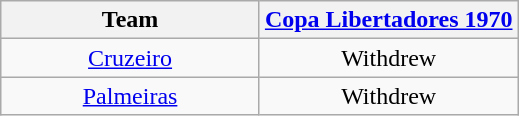<table class="wikitable">
<tr>
<th width= 50%>Team</th>
<th width= 50%><a href='#'>Copa Libertadores 1970</a></th>
</tr>
<tr align="center">
<td><a href='#'>Cruzeiro</a></td>
<td>Withdrew</td>
</tr>
<tr align="center">
<td><a href='#'>Palmeiras</a></td>
<td>Withdrew</td>
</tr>
</table>
